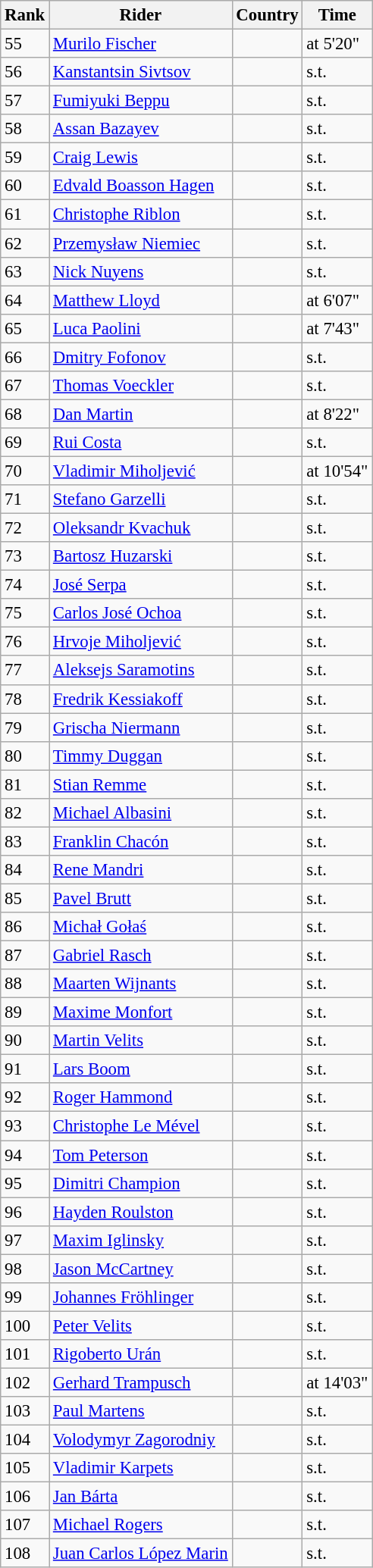<table class="wikitable" style="font-size:95%; text-align:left;">
<tr>
<th>Rank</th>
<th>Rider</th>
<th>Country</th>
<th>Time</th>
</tr>
<tr>
<td>55</td>
<td><a href='#'>Murilo Fischer</a></td>
<td></td>
<td>at 5'20"</td>
</tr>
<tr>
<td>56</td>
<td><a href='#'>Kanstantsin Sivtsov</a></td>
<td></td>
<td>s.t.</td>
</tr>
<tr>
<td>57</td>
<td><a href='#'>Fumiyuki Beppu</a></td>
<td></td>
<td>s.t.</td>
</tr>
<tr>
<td>58</td>
<td><a href='#'>Assan Bazayev</a></td>
<td></td>
<td>s.t.</td>
</tr>
<tr>
<td>59</td>
<td><a href='#'>Craig Lewis</a></td>
<td></td>
<td>s.t.</td>
</tr>
<tr>
<td>60</td>
<td><a href='#'>Edvald Boasson Hagen</a></td>
<td></td>
<td>s.t.</td>
</tr>
<tr>
<td>61</td>
<td><a href='#'>Christophe Riblon</a></td>
<td></td>
<td>s.t.</td>
</tr>
<tr>
<td>62</td>
<td><a href='#'>Przemysław Niemiec</a></td>
<td></td>
<td>s.t.</td>
</tr>
<tr>
<td>63</td>
<td><a href='#'>Nick Nuyens</a></td>
<td></td>
<td>s.t.</td>
</tr>
<tr>
<td>64</td>
<td><a href='#'>Matthew Lloyd</a></td>
<td></td>
<td>at 6'07"</td>
</tr>
<tr>
<td>65</td>
<td><a href='#'>Luca Paolini</a></td>
<td></td>
<td>at 7'43"</td>
</tr>
<tr>
<td>66</td>
<td><a href='#'>Dmitry Fofonov</a></td>
<td></td>
<td>s.t.</td>
</tr>
<tr>
<td>67</td>
<td><a href='#'>Thomas Voeckler</a></td>
<td></td>
<td>s.t.</td>
</tr>
<tr>
<td>68</td>
<td><a href='#'>Dan Martin</a></td>
<td></td>
<td>at 8'22"</td>
</tr>
<tr>
<td>69</td>
<td><a href='#'>Rui Costa</a></td>
<td></td>
<td>s.t.</td>
</tr>
<tr>
<td>70</td>
<td><a href='#'>Vladimir Miholjević</a></td>
<td></td>
<td>at 10'54"</td>
</tr>
<tr>
<td>71</td>
<td><a href='#'>Stefano Garzelli</a></td>
<td></td>
<td>s.t.</td>
</tr>
<tr>
<td>72</td>
<td><a href='#'>Oleksandr Kvachuk</a></td>
<td></td>
<td>s.t.</td>
</tr>
<tr>
<td>73</td>
<td><a href='#'>Bartosz Huzarski</a></td>
<td></td>
<td>s.t.</td>
</tr>
<tr>
<td>74</td>
<td><a href='#'>José Serpa</a></td>
<td></td>
<td>s.t.</td>
</tr>
<tr>
<td>75</td>
<td><a href='#'>Carlos José Ochoa</a></td>
<td></td>
<td>s.t.</td>
</tr>
<tr>
<td>76</td>
<td><a href='#'>Hrvoje Miholjević</a></td>
<td></td>
<td>s.t.</td>
</tr>
<tr>
<td>77</td>
<td><a href='#'>Aleksejs Saramotins</a></td>
<td></td>
<td>s.t.</td>
</tr>
<tr>
<td>78</td>
<td><a href='#'>Fredrik Kessiakoff</a></td>
<td></td>
<td>s.t.</td>
</tr>
<tr>
<td>79</td>
<td><a href='#'>Grischa Niermann</a></td>
<td></td>
<td>s.t.</td>
</tr>
<tr>
<td>80</td>
<td><a href='#'>Timmy Duggan</a></td>
<td></td>
<td>s.t.</td>
</tr>
<tr>
<td>81</td>
<td><a href='#'>Stian Remme</a></td>
<td></td>
<td>s.t.</td>
</tr>
<tr>
<td>82</td>
<td><a href='#'>Michael Albasini</a></td>
<td></td>
<td>s.t.</td>
</tr>
<tr>
<td>83</td>
<td><a href='#'>Franklin Chacón</a></td>
<td></td>
<td>s.t.</td>
</tr>
<tr>
<td>84</td>
<td><a href='#'>Rene Mandri</a></td>
<td></td>
<td>s.t.</td>
</tr>
<tr>
<td>85</td>
<td><a href='#'>Pavel Brutt</a></td>
<td></td>
<td>s.t.</td>
</tr>
<tr>
<td>86</td>
<td><a href='#'>Michał Gołaś</a></td>
<td></td>
<td>s.t.</td>
</tr>
<tr>
<td>87</td>
<td><a href='#'>Gabriel Rasch</a></td>
<td></td>
<td>s.t.</td>
</tr>
<tr>
<td>88</td>
<td><a href='#'>Maarten Wijnants</a></td>
<td></td>
<td>s.t.</td>
</tr>
<tr>
<td>89</td>
<td><a href='#'>Maxime Monfort</a></td>
<td></td>
<td>s.t.</td>
</tr>
<tr>
<td>90</td>
<td><a href='#'>Martin Velits</a></td>
<td></td>
<td>s.t.</td>
</tr>
<tr>
<td>91</td>
<td><a href='#'>Lars Boom</a></td>
<td></td>
<td>s.t.</td>
</tr>
<tr>
<td>92</td>
<td><a href='#'>Roger Hammond</a></td>
<td></td>
<td>s.t.</td>
</tr>
<tr>
<td>93</td>
<td><a href='#'>Christophe Le Mével</a></td>
<td></td>
<td>s.t.</td>
</tr>
<tr>
<td>94</td>
<td><a href='#'>Tom Peterson</a></td>
<td></td>
<td>s.t.</td>
</tr>
<tr>
<td>95</td>
<td><a href='#'>Dimitri Champion</a></td>
<td></td>
<td>s.t.</td>
</tr>
<tr>
<td>96</td>
<td><a href='#'>Hayden Roulston</a></td>
<td></td>
<td>s.t.</td>
</tr>
<tr>
<td>97</td>
<td><a href='#'>Maxim Iglinsky</a></td>
<td></td>
<td>s.t.</td>
</tr>
<tr>
<td>98</td>
<td><a href='#'>Jason McCartney</a></td>
<td></td>
<td>s.t.</td>
</tr>
<tr>
<td>99</td>
<td><a href='#'>Johannes Fröhlinger</a></td>
<td></td>
<td>s.t.</td>
</tr>
<tr>
<td>100</td>
<td><a href='#'>Peter Velits</a></td>
<td></td>
<td>s.t.</td>
</tr>
<tr>
<td>101</td>
<td><a href='#'>Rigoberto Urán</a></td>
<td></td>
<td>s.t.</td>
</tr>
<tr>
<td>102</td>
<td><a href='#'>Gerhard Trampusch</a></td>
<td></td>
<td>at 14'03"</td>
</tr>
<tr>
<td>103</td>
<td><a href='#'>Paul Martens</a></td>
<td></td>
<td>s.t.</td>
</tr>
<tr>
<td>104</td>
<td><a href='#'>Volodymyr Zagorodniy</a></td>
<td></td>
<td>s.t.</td>
</tr>
<tr>
<td>105</td>
<td><a href='#'>Vladimir Karpets</a></td>
<td></td>
<td>s.t.</td>
</tr>
<tr>
<td>106</td>
<td><a href='#'>Jan Bárta</a></td>
<td></td>
<td>s.t.</td>
</tr>
<tr>
<td>107</td>
<td><a href='#'>Michael Rogers</a></td>
<td></td>
<td>s.t.</td>
</tr>
<tr>
<td>108</td>
<td><a href='#'>Juan Carlos López Marin</a></td>
<td></td>
<td>s.t.</td>
</tr>
</table>
